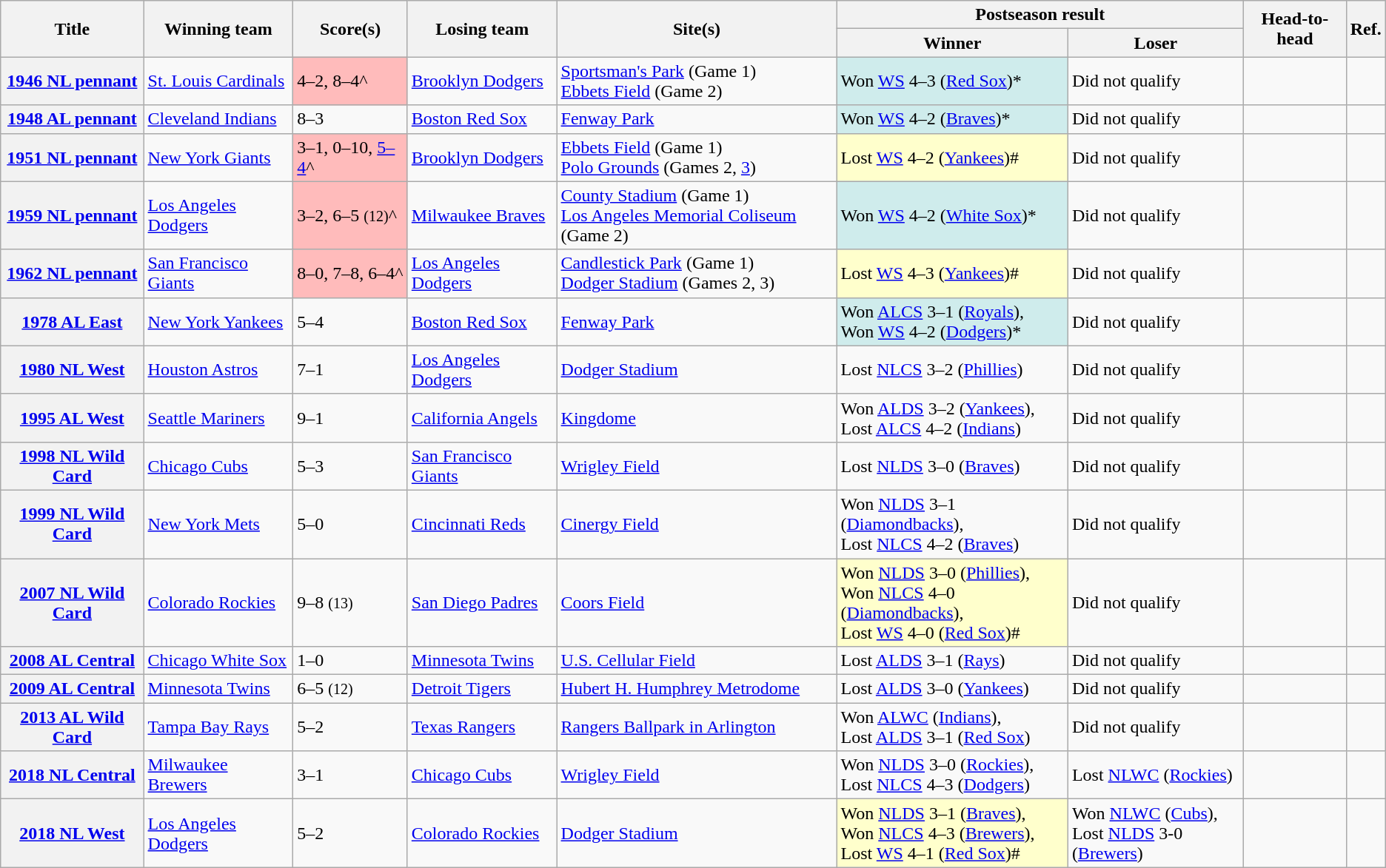<table class="wikitable sortable plainrowheaders">
<tr>
<th scope="col" rowspan=2>Title</th>
<th scope="col" rowspan=2>Winning team</th>
<th scope="col" rowspan=2>Score(s)</th>
<th scope="col" rowspan=2>Losing team</th>
<th scope="col" rowspan=2>Site(s)</th>
<th scope="col" colspan=2>Postseason result</th>
<th scope="col" rowspan=2>Head-to-head</th>
<th scope="col" rowspan=2 class="unsortable">Ref.</th>
</tr>
<tr>
<th class="unsortable">Winner</th>
<th class="unsortable">Loser</th>
</tr>
<tr>
<th scope="row"><a href='#'>1946 NL pennant</a></th>
<td><a href='#'>St. Louis Cardinals</a></td>
<td bgcolor="#ffbbbb">4–2, 8–4^</td>
<td><a href='#'>Brooklyn Dodgers</a></td>
<td><a href='#'>Sportsman's Park</a> (Game 1)<br><a href='#'>Ebbets Field</a> (Game 2)</td>
<td bgcolor="#cfecec">Won <a href='#'>WS</a> 4–3 (<a href='#'>Red Sox</a>)*</td>
<td>Did not qualify</td>
<td></td>
<td></td>
</tr>
<tr>
<th scope="row"><a href='#'>1948 AL pennant</a></th>
<td><a href='#'>Cleveland Indians</a></td>
<td>8–3</td>
<td><a href='#'>Boston Red Sox</a></td>
<td><a href='#'>Fenway Park</a></td>
<td bgcolor="#cfecec">Won <a href='#'>WS</a> 4–2 (<a href='#'>Braves</a>)*</td>
<td>Did not qualify</td>
<td></td>
<td></td>
</tr>
<tr>
<th scope="row"><a href='#'>1951 NL pennant</a></th>
<td><a href='#'>New York Giants</a></td>
<td bgcolor="#ffbbbb">3–1, 0–10, <a href='#'>5–4</a>^</td>
<td><a href='#'>Brooklyn Dodgers</a></td>
<td><a href='#'>Ebbets Field</a> (Game 1)<br><a href='#'>Polo Grounds</a> (Games 2, <a href='#'>3</a>)</td>
<td bgcolor="#ffffcc">Lost <a href='#'>WS</a> 4–2 (<a href='#'>Yankees</a>)#</td>
<td>Did not qualify</td>
<td></td>
<td></td>
</tr>
<tr>
<th scope="row"><a href='#'>1959 NL pennant</a></th>
<td><a href='#'>Los Angeles Dodgers</a></td>
<td bgcolor="#ffbbbb">3–2, 6–5 <small>(12)</small>^</td>
<td><a href='#'>Milwaukee Braves</a></td>
<td><a href='#'>County Stadium</a> (Game 1)<br><a href='#'>Los Angeles Memorial Coliseum</a> (Game 2)</td>
<td bgcolor="#cfecec">Won <a href='#'>WS</a> 4–2 (<a href='#'>White Sox</a>)*</td>
<td>Did not qualify</td>
<td></td>
<td></td>
</tr>
<tr>
<th scope="row"><a href='#'>1962 NL pennant</a></th>
<td><a href='#'>San Francisco Giants</a></td>
<td bgcolor="#ffbbbb">8–0, 7–8, 6–4^</td>
<td><a href='#'>Los Angeles Dodgers</a></td>
<td><a href='#'>Candlestick Park</a> (Game 1)<br><a href='#'>Dodger Stadium</a> (Games 2, 3)</td>
<td bgcolor="#ffffcc">Lost <a href='#'>WS</a> 4–3 (<a href='#'>Yankees</a>)#</td>
<td>Did not qualify</td>
<td></td>
<td></td>
</tr>
<tr>
<th scope="row"><a href='#'>1978 AL East</a></th>
<td><a href='#'>New York Yankees</a></td>
<td>5–4</td>
<td><a href='#'>Boston Red Sox</a></td>
<td><a href='#'>Fenway Park</a></td>
<td bgcolor="#cfecec">Won <a href='#'>ALCS</a> 3–1 (<a href='#'>Royals</a>),<br>Won <a href='#'>WS</a> 4–2 (<a href='#'>Dodgers</a>)*</td>
<td>Did not qualify</td>
<td></td>
<td></td>
</tr>
<tr>
<th scope="row"><a href='#'>1980 NL West</a></th>
<td><a href='#'>Houston Astros</a></td>
<td>7–1</td>
<td><a href='#'>Los Angeles Dodgers</a></td>
<td><a href='#'>Dodger Stadium</a></td>
<td>Lost <a href='#'>NLCS</a> 3–2 (<a href='#'>Phillies</a>)</td>
<td>Did not qualify</td>
<td></td>
<td></td>
</tr>
<tr>
<th scope="row"><a href='#'>1995 AL West</a></th>
<td><a href='#'>Seattle Mariners</a></td>
<td>9–1</td>
<td><a href='#'>California Angels</a></td>
<td><a href='#'>Kingdome</a></td>
<td>Won <a href='#'>ALDS</a> 3–2 (<a href='#'>Yankees</a>),<br>Lost <a href='#'>ALCS</a> 4–2 (<a href='#'>Indians</a>)</td>
<td>Did not qualify</td>
<td></td>
<td></td>
</tr>
<tr>
<th scope="row"><a href='#'>1998 NL Wild Card</a></th>
<td><a href='#'>Chicago Cubs</a></td>
<td>5–3</td>
<td><a href='#'>San Francisco Giants</a></td>
<td><a href='#'>Wrigley Field</a></td>
<td>Lost <a href='#'>NLDS</a> 3–0 (<a href='#'>Braves</a>)</td>
<td>Did not qualify</td>
<td></td>
<td></td>
</tr>
<tr>
<th scope="row"><a href='#'>1999 NL Wild Card</a></th>
<td><a href='#'>New York Mets</a></td>
<td>5–0</td>
<td><a href='#'>Cincinnati Reds</a></td>
<td><a href='#'>Cinergy Field</a></td>
<td>Won <a href='#'>NLDS</a> 3–1 (<a href='#'>Diamondbacks</a>),<br>Lost <a href='#'>NLCS</a> 4–2 (<a href='#'>Braves</a>)</td>
<td>Did not qualify</td>
<td></td>
<td></td>
</tr>
<tr>
<th scope="row"><a href='#'>2007 NL Wild Card</a></th>
<td><a href='#'>Colorado Rockies</a></td>
<td>9–8 <small>(13)</small></td>
<td><a href='#'>San Diego Padres</a></td>
<td><a href='#'>Coors Field</a></td>
<td bgcolor="#ffffcc">Won <a href='#'>NLDS</a> 3–0 (<a href='#'>Phillies</a>),<br>Won <a href='#'>NLCS</a> 4–0 (<a href='#'>Diamondbacks</a>),<br>Lost <a href='#'>WS</a> 4–0 (<a href='#'>Red Sox</a>)#</td>
<td>Did not qualify</td>
<td></td>
<td></td>
</tr>
<tr>
<th scope="row"><a href='#'>2008 AL Central</a></th>
<td><a href='#'>Chicago White Sox</a></td>
<td>1–0</td>
<td><a href='#'>Minnesota Twins</a></td>
<td><a href='#'>U.S. Cellular Field</a></td>
<td>Lost <a href='#'>ALDS</a> 3–1 (<a href='#'>Rays</a>)</td>
<td>Did not qualify</td>
<td></td>
<td></td>
</tr>
<tr>
<th scope="row"><a href='#'>2009 AL Central</a></th>
<td><a href='#'>Minnesota Twins</a></td>
<td>6–5 <small>(12)</small></td>
<td><a href='#'>Detroit Tigers</a></td>
<td><a href='#'>Hubert H. Humphrey Metrodome</a></td>
<td>Lost <a href='#'>ALDS</a> 3–0 (<a href='#'>Yankees</a>)</td>
<td>Did not qualify</td>
<td></td>
<td></td>
</tr>
<tr>
<th scope="row"><a href='#'>2013 AL Wild Card</a></th>
<td><a href='#'>Tampa Bay Rays</a></td>
<td>5–2</td>
<td><a href='#'>Texas Rangers</a></td>
<td><a href='#'>Rangers Ballpark in Arlington</a></td>
<td>Won <a href='#'>ALWC</a> (<a href='#'>Indians</a>),<br>Lost <a href='#'>ALDS</a> 3–1 (<a href='#'>Red Sox</a>)</td>
<td>Did not qualify</td>
<td></td>
<td></td>
</tr>
<tr>
<th scope="row"><a href='#'>2018 NL Central</a></th>
<td><a href='#'>Milwaukee Brewers</a></td>
<td>3–1</td>
<td><a href='#'>Chicago Cubs</a></td>
<td><a href='#'>Wrigley Field</a></td>
<td>Won <a href='#'>NLDS</a> 3–0 (<a href='#'>Rockies</a>),<br>Lost <a href='#'>NLCS</a> 4–3 (<a href='#'>Dodgers</a>)</td>
<td>Lost <a href='#'>NLWC</a> (<a href='#'>Rockies</a>)</td>
<td></td>
<td></td>
</tr>
<tr>
<th scope="row"><a href='#'>2018 NL West</a></th>
<td><a href='#'>Los Angeles Dodgers</a></td>
<td>5–2</td>
<td><a href='#'>Colorado Rockies</a></td>
<td><a href='#'>Dodger Stadium</a></td>
<td bgcolor="#ffffcc">Won <a href='#'>NLDS</a> 3–1 (<a href='#'>Braves</a>),<br>Won <a href='#'>NLCS</a> 4–3 (<a href='#'>Brewers</a>),<br>Lost <a href='#'>WS</a> 4–1 (<a href='#'>Red Sox</a>)#</td>
<td>Won <a href='#'>NLWC</a> (<a href='#'>Cubs</a>),<br>Lost <a href='#'>NLDS</a> 3-0 (<a href='#'>Brewers</a>)</td>
<td></td>
<td></td>
</tr>
</table>
